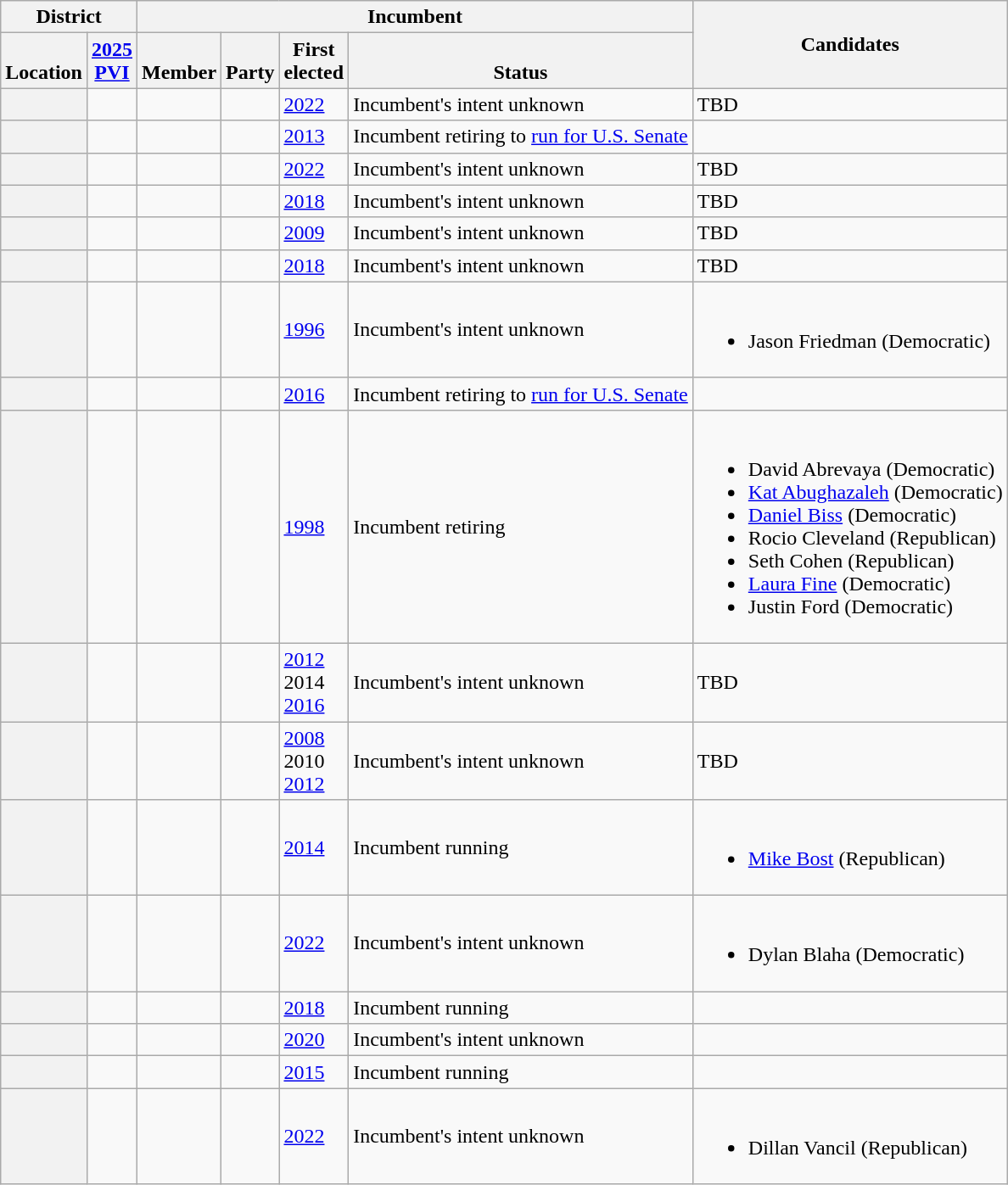<table class="wikitable sortable">
<tr>
<th colspan=2>District</th>
<th colspan=4>Incumbent</th>
<th rowspan=2 class="unsortable">Candidates</th>
</tr>
<tr valign=bottom>
<th>Location</th>
<th><a href='#'>2025<br>PVI</a></th>
<th>Member</th>
<th>Party</th>
<th>First<br>elected</th>
<th>Status</th>
</tr>
<tr>
<th></th>
<td></td>
<td></td>
<td></td>
<td><a href='#'>2022</a></td>
<td>Incumbent's intent unknown</td>
<td>TBD</td>
</tr>
<tr>
<th></th>
<td></td>
<td></td>
<td></td>
<td><a href='#'>2013 </a></td>
<td>Incumbent retiring to <a href='#'>run for U.S. Senate</a></td>
<td></td>
</tr>
<tr>
<th></th>
<td></td>
<td></td>
<td></td>
<td><a href='#'>2022</a></td>
<td>Incumbent's intent unknown</td>
<td>TBD</td>
</tr>
<tr>
<th></th>
<td></td>
<td></td>
<td></td>
<td><a href='#'>2018</a></td>
<td>Incumbent's intent unknown</td>
<td>TBD</td>
</tr>
<tr>
<th></th>
<td></td>
<td></td>
<td></td>
<td><a href='#'>2009 </a></td>
<td>Incumbent's intent unknown</td>
<td>TBD</td>
</tr>
<tr>
<th></th>
<td></td>
<td></td>
<td></td>
<td><a href='#'>2018</a></td>
<td>Incumbent's intent unknown</td>
<td>TBD</td>
</tr>
<tr>
<th></th>
<td></td>
<td></td>
<td></td>
<td><a href='#'>1996</a></td>
<td>Incumbent's intent unknown</td>
<td><br><ul><li>Jason Friedman (Democratic)</li></ul></td>
</tr>
<tr>
<th></th>
<td></td>
<td></td>
<td></td>
<td><a href='#'>2016</a></td>
<td>Incumbent retiring to <a href='#'>run for U.S. Senate</a></td>
<td></td>
</tr>
<tr>
<th></th>
<td></td>
<td></td>
<td></td>
<td><a href='#'>1998</a></td>
<td>Incumbent retiring</td>
<td><br><ul><li>David Abrevaya (Democratic)</li><li><a href='#'>Kat Abughazaleh</a> (Democratic)</li><li><a href='#'>Daniel Biss</a> (Democratic)</li><li>Rocio Cleveland (Republican)</li><li>Seth Cohen (Republican)</li><li><a href='#'>Laura Fine</a> (Democratic)</li><li>Justin Ford (Democratic)</li></ul></td>
</tr>
<tr>
<th></th>
<td></td>
<td></td>
<td></td>
<td><a href='#'>2012</a><br>2014 <br><a href='#'>2016</a></td>
<td>Incumbent's intent unknown</td>
<td>TBD</td>
</tr>
<tr>
<th></th>
<td></td>
<td></td>
<td></td>
<td><a href='#'>2008 </a><br>2010 <br><a href='#'>2012</a></td>
<td>Incumbent's intent unknown</td>
<td>TBD</td>
</tr>
<tr>
<th></th>
<td></td>
<td></td>
<td></td>
<td><a href='#'>2014</a></td>
<td>Incumbent running</td>
<td><br><ul><li><a href='#'>Mike Bost</a> (Republican)</li></ul></td>
</tr>
<tr>
<th></th>
<td></td>
<td></td>
<td></td>
<td><a href='#'>2022</a></td>
<td>Incumbent's intent unknown</td>
<td><br><ul><li>Dylan Blaha (Democratic)</li></ul></td>
</tr>
<tr>
<th></th>
<td></td>
<td></td>
<td></td>
<td><a href='#'>2018</a></td>
<td>Incumbent running</td>
<td></td>
</tr>
<tr>
<th></th>
<td></td>
<td></td>
<td></td>
<td><a href='#'>2020</a></td>
<td>Incumbent's intent unknown</td>
<td></td>
</tr>
<tr>
<th></th>
<td></td>
<td></td>
<td></td>
<td><a href='#'>2015 </a></td>
<td>Incumbent running</td>
<td></td>
</tr>
<tr>
<th></th>
<td></td>
<td></td>
<td></td>
<td><a href='#'>2022</a></td>
<td>Incumbent's intent unknown</td>
<td><br><ul><li>Dillan Vancil (Republican)</li></ul></td>
</tr>
</table>
